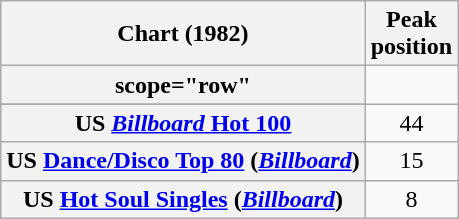<table class="wikitable sortable plainrowheaders" style="text-align:center">
<tr>
<th>Chart (1982)</th>
<th>Peak<br>position</th>
</tr>
<tr>
<th>scope="row"</th>
</tr>
<tr>
</tr>
<tr>
<th scope="row">US <a href='#'><em>Billboard</em> Hot 100</a></th>
<td>44</td>
</tr>
<tr>
<th scope="row">US <a href='#'>Dance/Disco Top 80</a> (<em><a href='#'>Billboard</a></em>)</th>
<td>15</td>
</tr>
<tr>
<th scope="row">US <a href='#'>Hot Soul Singles</a> (<em><a href='#'>Billboard</a></em>)</th>
<td>8</td>
</tr>
</table>
